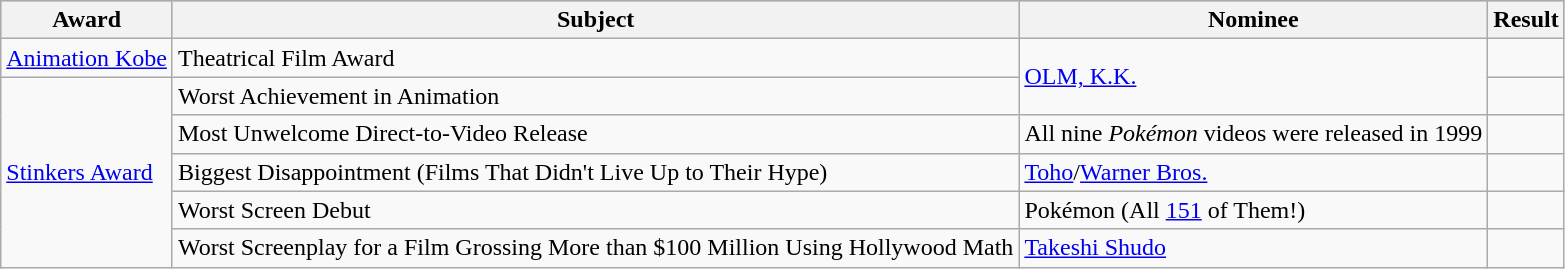<table class="wikitable">
<tr style="background:#b0c4de; text-align:center;">
<th>Award</th>
<th>Subject</th>
<th>Nominee</th>
<th>Result</th>
</tr>
<tr>
<td rowspan=1><a href='#'>Animation Kobe</a></td>
<td>Theatrical Film Award</td>
<td rowspan="2"><a href='#'>OLM, K.K.</a></td>
<td></td>
</tr>
<tr>
<td rowspan=5><a href='#'>Stinkers Award</a></td>
<td>Worst Achievement in Animation</td>
<td></td>
</tr>
<tr>
<td>Most Unwelcome Direct-to-Video Release</td>
<td>All nine <em>Pokémon</em> videos were released in 1999</td>
<td></td>
</tr>
<tr>
<td>Biggest Disappointment (Films That Didn't Live Up to Their Hype)</td>
<td><a href='#'>Toho</a>/<a href='#'>Warner Bros.</a></td>
<td></td>
</tr>
<tr>
<td>Worst Screen Debut</td>
<td>Pokémon (All <a href='#'>151</a> of Them!)</td>
<td></td>
</tr>
<tr>
<td>Worst Screenplay for a Film Grossing More than $100 Million Using Hollywood Math</td>
<td><a href='#'>Takeshi Shudo</a></td>
<td></td>
</tr>
</table>
